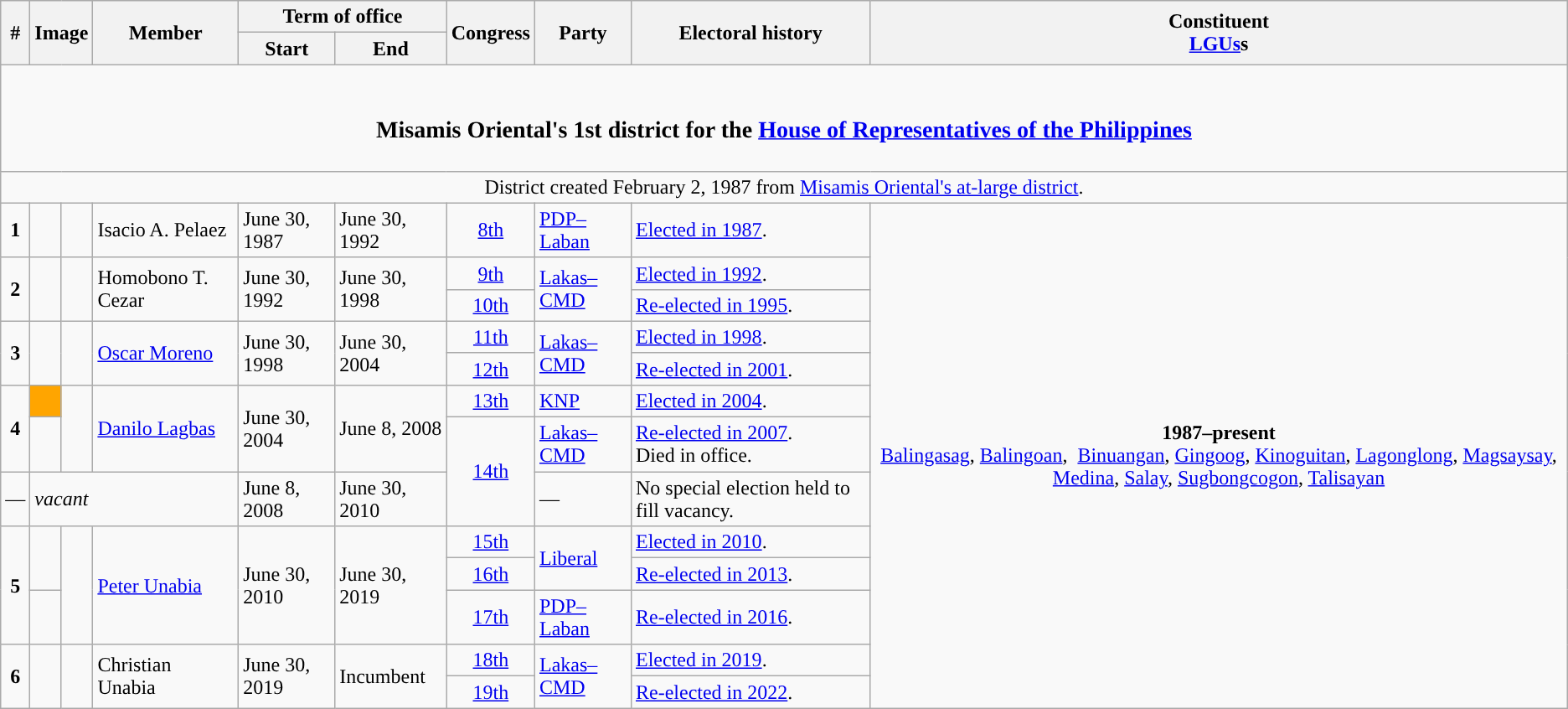<table class=wikitable>
<tr>
<th rowspan="2">#</th>
<th rowspan="2" colspan=2>Image</th>
<th rowspan="2">Member</th>
<th colspan=2>Term of office</th>
<th rowspan="2">Congress</th>
<th rowspan="2">Party</th>
<th rowspan="2">Electoral history</th>
<th rowspan="2">Constituent<br><a href='#'>LGUs</a>s</th>
</tr>
<tr>
<th>Start</th>
<th>End</th>
</tr>
<tr>
<td colspan="10" style="text-align:center;"><br><h3>Misamis Oriental's 1st district for the <a href='#'>House of Representatives of the Philippines</a></h3></td>
</tr>
<tr>
<td colspan="10" style="text-align:center;">District created February 2, 1987 from <a href='#'>Misamis Oriental's at-large district</a>.</td>
</tr>
<tr>
<td style="text-align:center;"><strong>1</strong></td>
<td style="color:inherit;background:"></td>
<td></td>
<td>Isacio A. Pelaez</td>
<td>June 30, 1987</td>
<td>June 30, 1992</td>
<td style="text-align:center;"><a href='#'>8th</a></td>
<td><a href='#'>PDP–Laban</a></td>
<td><a href='#'>Elected in 1987</a>.</td>
<td rowspan="13" style="text-align:center;"><strong>1987–present</strong><br><a href='#'>Balingasag</a>, <a href='#'>Balingoan</a>,  <a href='#'>Binuangan</a>, <a href='#'>Gingoog</a>, <a href='#'>Kinoguitan</a>, <a href='#'>Lagonglong</a>, <a href='#'>Magsaysay</a>, <a href='#'>Medina</a>, <a href='#'>Salay</a>, <a href='#'>Sugbongcogon</a>, <a href='#'>Talisayan</a></td>
</tr>
<tr>
<td rowspan="2" style="text-align:center;"><strong>2</strong></td>
<td rowspan="2" style="color:inherit;background:"></td>
<td rowspan="2"></td>
<td rowspan="2">Homobono T. Cezar</td>
<td rowspan="2">June 30, 1992</td>
<td rowspan="2">June 30, 1998</td>
<td style="text-align:center;"><a href='#'>9th</a></td>
<td rowspan="2"><a href='#'>Lakas–CMD</a></td>
<td><a href='#'>Elected in 1992</a>.</td>
</tr>
<tr>
<td style="text-align:center;"><a href='#'>10th</a></td>
<td><a href='#'>Re-elected in 1995</a>.</td>
</tr>
<tr>
<td rowspan="2" style="text-align:center;"><strong>3</strong></td>
<td rowspan="2" style="color:inherit;background:"></td>
<td rowspan="2"></td>
<td rowspan="2"><a href='#'>Oscar Moreno</a></td>
<td rowspan="2">June 30, 1998</td>
<td rowspan="2">June 30, 2004</td>
<td style="text-align:center;"><a href='#'>11th</a></td>
<td rowspan="2"><a href='#'>Lakas–CMD</a></td>
<td><a href='#'>Elected in 1998</a>.</td>
</tr>
<tr>
<td style="text-align:center;"><a href='#'>12th</a></td>
<td><a href='#'>Re-elected in 2001</a>.</td>
</tr>
<tr>
<td rowspan="2" style="text-align:center;"><strong>4</strong></td>
<td style="background-color:#ffa500"></td>
<td rowspan="2"></td>
<td rowspan="2"><a href='#'>Danilo Lagbas</a></td>
<td rowspan="2">June 30, 2004</td>
<td rowspan="2">June 8, 2008</td>
<td style="text-align:center;"><a href='#'>13th</a></td>
<td><a href='#'>KNP</a></td>
<td><a href='#'>Elected in 2004</a>.</td>
</tr>
<tr>
<td style="color:inherit;background:"></td>
<td rowspan="2" style="text-align:center;"><a href='#'>14th</a></td>
<td><a href='#'>Lakas–CMD</a></td>
<td><a href='#'>Re-elected in 2007</a>.<br>Died in office.</td>
</tr>
<tr>
<td style="text-align:center;">—</td>
<td colspan="3"><em>vacant</em></td>
<td>June 8, 2008</td>
<td>June 30, 2010</td>
<td>—</td>
<td>No special election held to fill vacancy.</td>
</tr>
<tr>
<td rowspan="3" style="text-align:center;"><strong>5</strong></td>
<td rowspan="2" style="color:inherit;background:"></td>
<td rowspan="3"></td>
<td rowspan="3"><a href='#'>Peter Unabia</a></td>
<td rowspan="3">June 30, 2010</td>
<td rowspan="3">June 30, 2019</td>
<td style="text-align:center;"><a href='#'>15th</a></td>
<td rowspan="2"><a href='#'>Liberal</a></td>
<td><a href='#'>Elected in 2010</a>.</td>
</tr>
<tr>
<td style="text-align:center;"><a href='#'>16th</a></td>
<td><a href='#'>Re-elected in 2013</a>.</td>
</tr>
<tr>
<td style="color:inherit;background:"></td>
<td style="text-align:center;"><a href='#'>17th</a></td>
<td><a href='#'>PDP–Laban</a></td>
<td><a href='#'>Re-elected in 2016</a>.</td>
</tr>
<tr>
<td rowspan="2" style="text-align:center;"><strong>6</strong></td>
<td rowspan="2" style="color:inherit;background:"></td>
<td rowspan="2"></td>
<td rowspan="2">Christian Unabia</td>
<td rowspan="2">June 30, 2019</td>
<td rowspan="2">Incumbent</td>
<td style="text-align:center;"><a href='#'>18th</a></td>
<td rowspan="2"><a href='#'>Lakas–CMD</a></td>
<td><a href='#'>Elected in 2019</a>.</td>
</tr>
<tr>
<td style="text-align:center;"><a href='#'>19th</a></td>
<td><a href='#'>Re-elected in 2022</a>.</td>
</tr>
</table>
